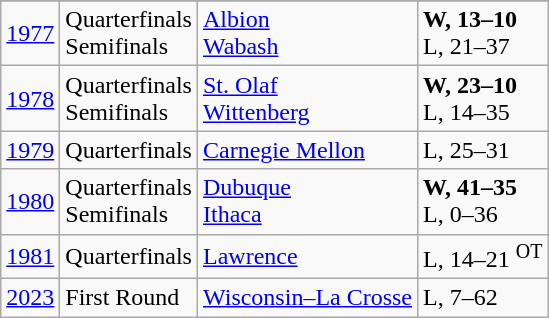<table class="wikitable">
<tr>
</tr>
<tr>
<td><a href='#'>1977</a></td>
<td>Quarterfinals<br>Semifinals</td>
<td><a href='#'>Albion</a><br><a href='#'>Wabash</a></td>
<td><strong>W, 13–10</strong><br>L, 21–37</td>
</tr>
<tr>
<td><a href='#'>1978</a></td>
<td>Quarterfinals<br>Semifinals</td>
<td><a href='#'>St. Olaf</a><br><a href='#'>Wittenberg</a></td>
<td><strong>W, 23–10</strong><br>L, 14–35</td>
</tr>
<tr>
<td><a href='#'>1979</a></td>
<td>Quarterfinals</td>
<td><a href='#'>Carnegie Mellon</a></td>
<td>L, 25–31</td>
</tr>
<tr>
<td><a href='#'>1980</a></td>
<td>Quarterfinals<br>Semifinals</td>
<td><a href='#'>Dubuque</a><br><a href='#'>Ithaca</a></td>
<td><strong>W, 41–35</strong><br>L, 0–36</td>
</tr>
<tr>
<td><a href='#'>1981</a></td>
<td>Quarterfinals</td>
<td><a href='#'>Lawrence</a></td>
<td>L, 14–21 <sup>OT</sup></td>
</tr>
<tr>
<td><a href='#'>2023</a></td>
<td>First Round</td>
<td><a href='#'>Wisconsin–La Crosse</a></td>
<td>L, 7–62</td>
</tr>
</table>
